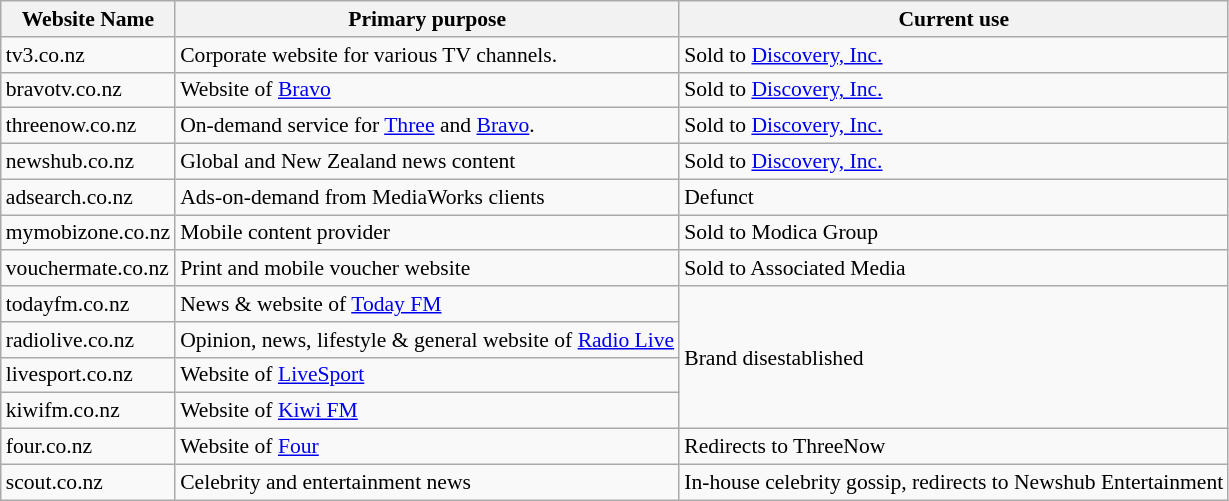<table class="wikitable" style="font-size: 90%;">
<tr>
<th>Website Name</th>
<th>Primary purpose</th>
<th>Current use</th>
</tr>
<tr>
<td>tv3.co.nz</td>
<td>Corporate website for various TV channels.</td>
<td>Sold to <a href='#'>Discovery, Inc.</a></td>
</tr>
<tr>
<td>bravotv.co.nz</td>
<td>Website of <a href='#'>Bravo</a></td>
<td>Sold to <a href='#'>Discovery, Inc.</a></td>
</tr>
<tr>
<td>threenow.co.nz</td>
<td>On-demand service for <a href='#'>Three</a> and <a href='#'>Bravo</a>.</td>
<td>Sold to <a href='#'>Discovery, Inc.</a></td>
</tr>
<tr>
<td>newshub.co.nz</td>
<td>Global and New Zealand news content</td>
<td>Sold to <a href='#'>Discovery, Inc.</a></td>
</tr>
<tr>
<td>adsearch.co.nz</td>
<td>Ads-on-demand from MediaWorks clients</td>
<td>Defunct</td>
</tr>
<tr>
<td>mymobizone.co.nz</td>
<td>Mobile content provider</td>
<td>Sold to Modica Group</td>
</tr>
<tr>
<td>vouchermate.co.nz</td>
<td>Print and mobile voucher website</td>
<td>Sold to Associated Media</td>
</tr>
<tr>
<td>todayfm.co.nz</td>
<td>News & website of <a href='#'>Today FM</a></td>
<td rowspan="4">Brand disestablished</td>
</tr>
<tr>
<td>radiolive.co.nz</td>
<td>Opinion, news, lifestyle & general website of <a href='#'>Radio Live</a></td>
</tr>
<tr>
<td>livesport.co.nz</td>
<td>Website of <a href='#'>LiveSport</a></td>
</tr>
<tr>
<td>kiwifm.co.nz</td>
<td>Website of <a href='#'>Kiwi FM</a></td>
</tr>
<tr>
<td>four.co.nz</td>
<td>Website of <a href='#'>Four</a></td>
<td>Redirects to ThreeNow</td>
</tr>
<tr>
<td>scout.co.nz</td>
<td>Celebrity and entertainment news</td>
<td>In-house celebrity gossip, redirects to Newshub Entertainment</td>
</tr>
</table>
